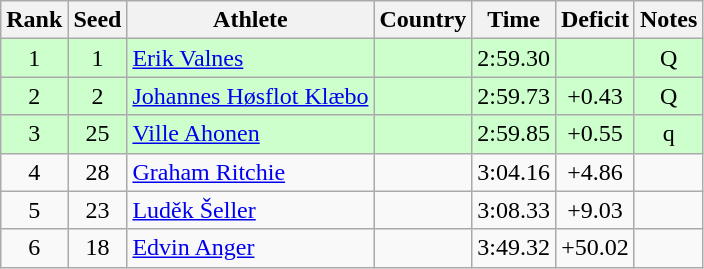<table class="wikitable sortable" style="text-align:center">
<tr>
<th>Rank</th>
<th>Seed</th>
<th>Athlete</th>
<th>Country</th>
<th>Time</th>
<th>Deficit</th>
<th>Notes</th>
</tr>
<tr bgcolor=ccffcc>
<td>1</td>
<td>1</td>
<td align=left><a href='#'>Erik Valnes</a></td>
<td align=left></td>
<td>2:59.30</td>
<td></td>
<td>Q</td>
</tr>
<tr bgcolor=ccffcc>
<td>2</td>
<td>2</td>
<td align=left><a href='#'>Johannes Høsflot Klæbo</a></td>
<td align=left></td>
<td>2:59.73</td>
<td>+0.43</td>
<td>Q</td>
</tr>
<tr bgcolor=ccffcc>
<td>3</td>
<td>25</td>
<td align=left><a href='#'>Ville Ahonen</a></td>
<td align=left></td>
<td>2:59.85</td>
<td>+0.55</td>
<td>q</td>
</tr>
<tr>
<td>4</td>
<td>28</td>
<td align=left><a href='#'>Graham Ritchie</a></td>
<td align=left></td>
<td>3:04.16</td>
<td>+4.86</td>
<td></td>
</tr>
<tr>
<td>5</td>
<td>23</td>
<td align=left><a href='#'>Luděk Šeller</a></td>
<td align=left></td>
<td>3:08.33</td>
<td>+9.03</td>
<td></td>
</tr>
<tr>
<td>6</td>
<td>18</td>
<td align=left><a href='#'>Edvin Anger</a></td>
<td align=left></td>
<td>3:49.32</td>
<td>+50.02</td>
<td></td>
</tr>
</table>
